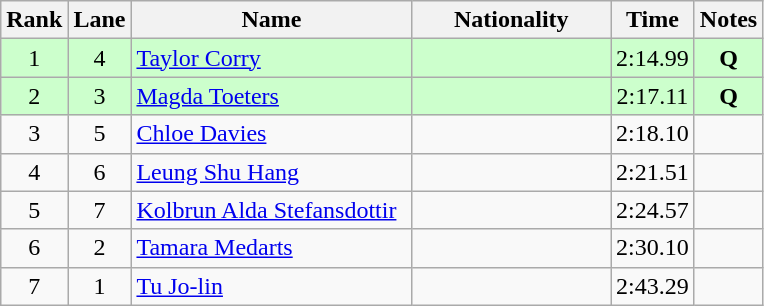<table class="wikitable sortable" style="text-align:center">
<tr>
<th>Rank</th>
<th>Lane</th>
<th style="width:180px">Name</th>
<th style="width:125px">Nationality</th>
<th>Time</th>
<th>Notes</th>
</tr>
<tr style="background:#cfc;">
<td>1</td>
<td>4</td>
<td style="text-align:left;"><a href='#'>Taylor Corry</a></td>
<td style="text-align:left;"></td>
<td>2:14.99</td>
<td><strong>Q</strong></td>
</tr>
<tr style="background:#cfc;">
<td>2</td>
<td>3</td>
<td style="text-align:left;"><a href='#'>Magda Toeters</a></td>
<td style="text-align:left;"></td>
<td>2:17.11</td>
<td><strong>Q</strong></td>
</tr>
<tr>
<td>3</td>
<td>5</td>
<td style="text-align:left;"><a href='#'>Chloe Davies</a></td>
<td style="text-align:left;"></td>
<td>2:18.10</td>
<td></td>
</tr>
<tr>
<td>4</td>
<td>6</td>
<td style="text-align:left;"><a href='#'>Leung Shu Hang</a></td>
<td style="text-align:left;"></td>
<td>2:21.51</td>
<td></td>
</tr>
<tr>
<td>5</td>
<td>7</td>
<td style="text-align:left;"><a href='#'>Kolbrun Alda Stefansdottir</a></td>
<td style="text-align:left;"></td>
<td>2:24.57</td>
<td></td>
</tr>
<tr>
<td>6</td>
<td>2</td>
<td style="text-align:left;"><a href='#'>Tamara Medarts</a></td>
<td style="text-align:left;"></td>
<td>2:30.10</td>
<td></td>
</tr>
<tr>
<td>7</td>
<td>1</td>
<td style="text-align:left;"><a href='#'>Tu Jo-lin</a></td>
<td style="text-align:left;"></td>
<td>2:43.29</td>
<td></td>
</tr>
</table>
